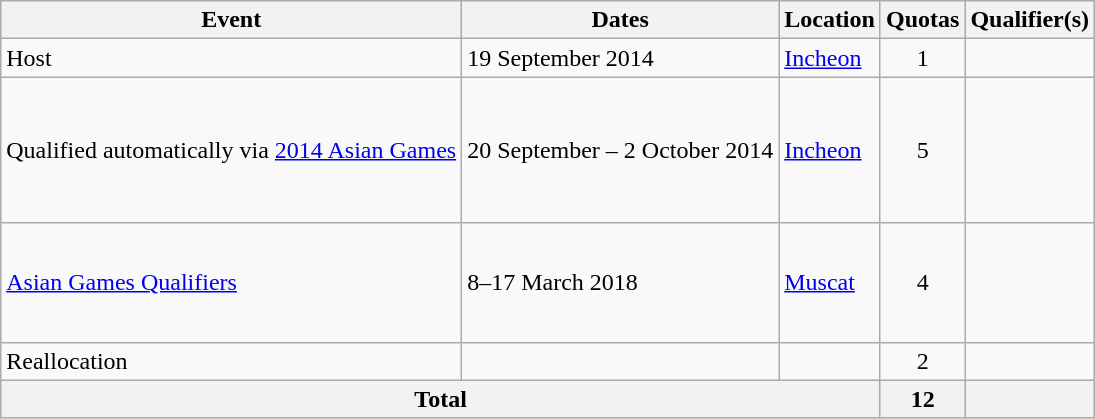<table class=wikitable>
<tr>
<th>Event</th>
<th>Dates</th>
<th>Location</th>
<th>Quotas</th>
<th>Qualifier(s)</th>
</tr>
<tr>
<td>Host</td>
<td>19 September 2014</td>
<td nowrap> <a href='#'>Incheon</a></td>
<td align=center>1</td>
<td nowrap></td>
</tr>
<tr>
<td>Qualified automatically via <a href='#'>2014 Asian Games</a></td>
<td>20 September – 2 October 2014</td>
<td nowrap> <a href='#'>Incheon</a></td>
<td align=center>5</td>
<td nowrap><br><br><br><br><s></s><br></td>
</tr>
<tr>
<td><a href='#'>Asian Games Qualifiers</a></td>
<td>8–17 March 2018</td>
<td> <a href='#'>Muscat</a></td>
<td align=center>4</td>
<td nowrap><br><br><br><br><s></s></td>
</tr>
<tr>
<td>Reallocation</td>
<td></td>
<td></td>
<td align=center>2</td>
<td nowrap><br></td>
</tr>
<tr>
<th colspan=3>Total</th>
<th>12</th>
<th></th>
</tr>
</table>
